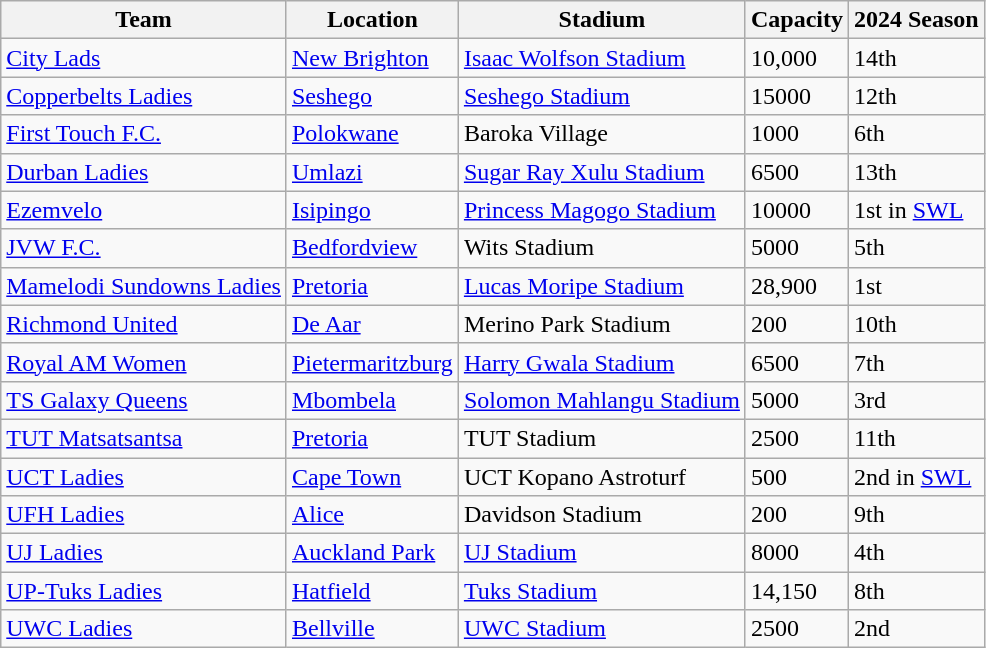<table class="wikitable sortable">
<tr>
<th>Team</th>
<th>Location</th>
<th>Stadium</th>
<th>Capacity</th>
<th>2024 Season</th>
</tr>
<tr>
<td><a href='#'>City Lads</a></td>
<td><a href='#'>New Brighton</a></td>
<td><a href='#'>Isaac Wolfson Stadium</a></td>
<td>10,000</td>
<td>14th</td>
</tr>
<tr>
<td><a href='#'>Copperbelts Ladies</a></td>
<td><a href='#'>Seshego</a></td>
<td><a href='#'>Seshego Stadium</a></td>
<td>15000</td>
<td>12th</td>
</tr>
<tr>
<td><a href='#'>First Touch F.C.</a></td>
<td><a href='#'>Polokwane</a></td>
<td>Baroka Village</td>
<td>1000</td>
<td>6th</td>
</tr>
<tr>
<td><a href='#'>Durban Ladies</a></td>
<td><a href='#'>Umlazi</a></td>
<td><a href='#'>Sugar Ray Xulu Stadium</a></td>
<td>6500</td>
<td>13th</td>
</tr>
<tr>
<td><a href='#'>Ezemvelo</a></td>
<td><a href='#'>Isipingo</a></td>
<td><a href='#'>Princess Magogo Stadium</a></td>
<td>10000</td>
<td>1st in <a href='#'>SWL</a></td>
</tr>
<tr>
<td><a href='#'>JVW F.C.</a></td>
<td><a href='#'>Bedfordview</a></td>
<td>Wits Stadium</td>
<td>5000</td>
<td>5th</td>
</tr>
<tr>
<td><a href='#'>Mamelodi Sundowns Ladies</a></td>
<td><a href='#'>Pretoria</a></td>
<td><a href='#'>Lucas Moripe Stadium</a></td>
<td>28,900</td>
<td>1st</td>
</tr>
<tr>
<td><a href='#'>Richmond United</a></td>
<td><a href='#'>De Aar</a></td>
<td>Merino Park Stadium</td>
<td>200</td>
<td>10th</td>
</tr>
<tr>
<td><a href='#'>Royal AM Women</a></td>
<td><a href='#'>Pietermaritzburg</a></td>
<td><a href='#'>Harry Gwala Stadium</a></td>
<td>6500</td>
<td>7th</td>
</tr>
<tr>
<td><a href='#'>TS Galaxy Queens</a></td>
<td><a href='#'>Mbombela</a></td>
<td><a href='#'>Solomon Mahlangu Stadium</a></td>
<td>5000</td>
<td>3rd</td>
</tr>
<tr>
<td><a href='#'>TUT Matsatsantsa</a></td>
<td><a href='#'>Pretoria</a></td>
<td>TUT Stadium</td>
<td>2500</td>
<td>11th</td>
</tr>
<tr>
<td><a href='#'>UCT Ladies</a></td>
<td><a href='#'>Cape Town</a></td>
<td>UCT Kopano Astroturf</td>
<td>500</td>
<td>2nd in <a href='#'>SWL</a></td>
</tr>
<tr>
<td><a href='#'>UFH Ladies</a></td>
<td><a href='#'>Alice</a></td>
<td>Davidson Stadium</td>
<td>200</td>
<td>9th</td>
</tr>
<tr>
<td><a href='#'>UJ Ladies</a></td>
<td><a href='#'>Auckland Park</a></td>
<td><a href='#'>UJ Stadium</a></td>
<td>8000</td>
<td>4th</td>
</tr>
<tr>
<td><a href='#'>UP-Tuks Ladies</a></td>
<td><a href='#'>Hatfield</a></td>
<td><a href='#'>Tuks Stadium</a></td>
<td>14,150</td>
<td>8th</td>
</tr>
<tr>
<td><a href='#'>UWC Ladies</a></td>
<td><a href='#'>Bellville</a></td>
<td><a href='#'>UWC Stadium</a></td>
<td>2500</td>
<td>2nd</td>
</tr>
</table>
